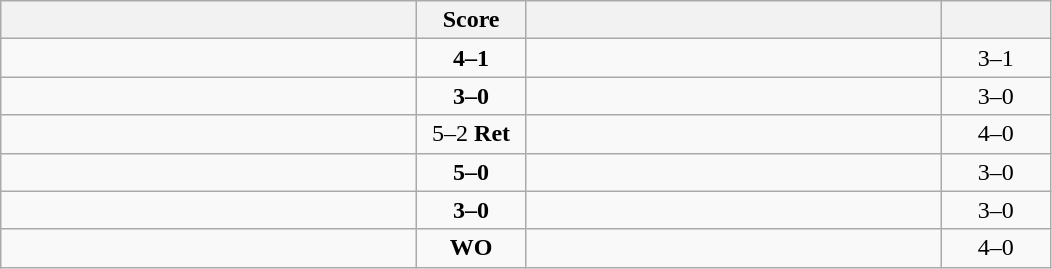<table class="wikitable" style="text-align: center; ">
<tr>
<th align="right" width="270"></th>
<th width="65">Score</th>
<th align="left" width="270"></th>
<th width="65"></th>
</tr>
<tr>
<td align="left"><strong></strong></td>
<td><strong>4–1</strong></td>
<td align="left"></td>
<td>3–1 <strong></strong></td>
</tr>
<tr>
<td align="left"><strong></strong></td>
<td><strong>3–0</strong></td>
<td align="left"></td>
<td>3–0 <strong></strong></td>
</tr>
<tr>
<td align="left"><strong></strong></td>
<td>5–2 <strong>Ret</strong></td>
<td align="left"></td>
<td>4–0 <strong></strong></td>
</tr>
<tr>
<td align="left"><strong></strong></td>
<td><strong>5–0</strong></td>
<td align="left"></td>
<td>3–0 <strong></strong></td>
</tr>
<tr>
<td align="left"><strong></strong></td>
<td><strong>3–0</strong></td>
<td align="left"></td>
<td>3–0 <strong></strong></td>
</tr>
<tr>
<td align="left"><strong></strong></td>
<td><strong>WO</strong></td>
<td align="left"></td>
<td>4–0 <strong></strong></td>
</tr>
</table>
